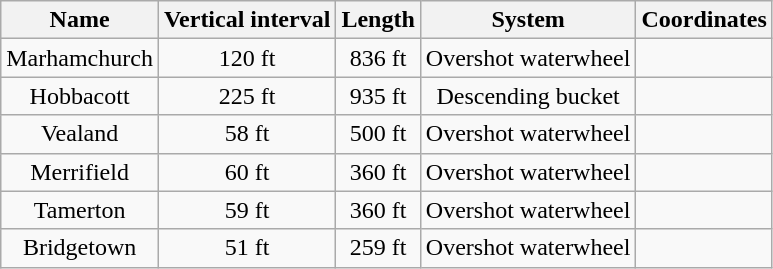<table class="wikitable" style="text-align:center">
<tr>
<th>Name</th>
<th>Vertical interval</th>
<th>Length</th>
<th>System</th>
<th>Coordinates</th>
</tr>
<tr>
<td>Marhamchurch</td>
<td>120 ft</td>
<td>836 ft</td>
<td>Overshot waterwheel</td>
<td></td>
</tr>
<tr>
<td>Hobbacott</td>
<td>225 ft</td>
<td>935 ft</td>
<td>Descending bucket</td>
<td><br></td>
</tr>
<tr>
<td>Vealand</td>
<td>58 ft</td>
<td>500 ft</td>
<td>Overshot waterwheel</td>
<td><br></td>
</tr>
<tr>
<td>Merrifield</td>
<td>60 ft</td>
<td>360 ft</td>
<td>Overshot waterwheel</td>
<td><br></td>
</tr>
<tr>
<td>Tamerton</td>
<td>59 ft</td>
<td>360 ft</td>
<td>Overshot waterwheel</td>
<td><br></td>
</tr>
<tr>
<td>Bridgetown</td>
<td>51 ft</td>
<td>259 ft</td>
<td>Overshot waterwheel</td>
<td><br></td>
</tr>
</table>
